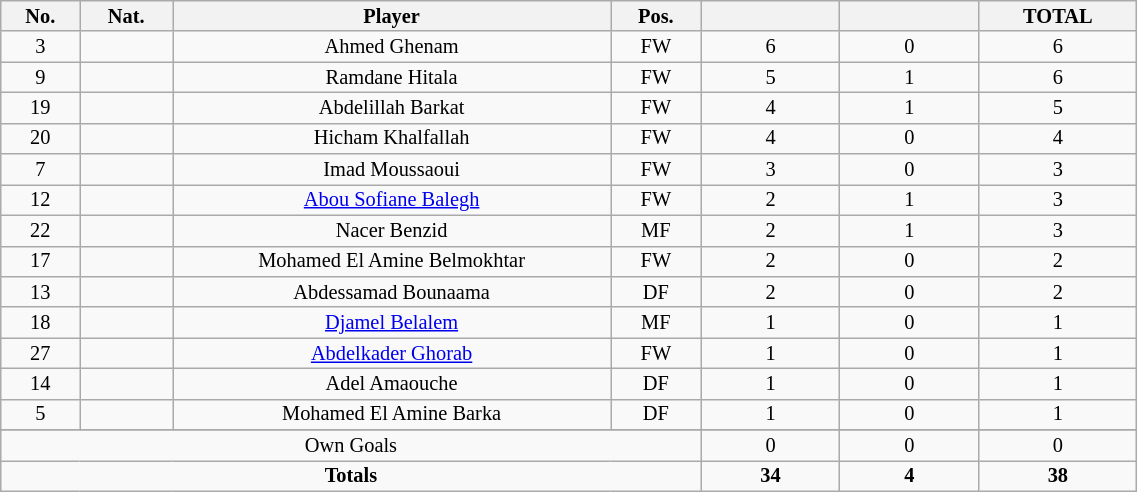<table class="wikitable sortable alternance"  style="font-size:85%; text-align:center; line-height:14px; width:60%;">
<tr>
<th width=10>No.</th>
<th width=10>Nat.</th>
<th width=140>Player</th>
<th width=10>Pos.</th>
<th width=40></th>
<th width=40></th>
<th width=10>TOTAL</th>
</tr>
<tr>
<td>3</td>
<td></td>
<td>Ahmed Ghenam</td>
<td>FW</td>
<td>6</td>
<td>0</td>
<td>6</td>
</tr>
<tr>
<td>9</td>
<td></td>
<td>Ramdane Hitala</td>
<td>FW</td>
<td>5</td>
<td>1</td>
<td>6</td>
</tr>
<tr>
<td>19</td>
<td></td>
<td>Abdelillah Barkat</td>
<td>FW</td>
<td>4</td>
<td>1</td>
<td>5</td>
</tr>
<tr>
<td>20</td>
<td></td>
<td>Hicham Khalfallah</td>
<td>FW</td>
<td>4</td>
<td>0</td>
<td>4</td>
</tr>
<tr>
<td>7</td>
<td></td>
<td>Imad Moussaoui</td>
<td>FW</td>
<td>3</td>
<td>0</td>
<td>3</td>
</tr>
<tr>
<td>12</td>
<td></td>
<td><a href='#'>Abou Sofiane Balegh</a></td>
<td>FW</td>
<td>2</td>
<td>1</td>
<td>3</td>
</tr>
<tr>
<td>22</td>
<td></td>
<td>Nacer Benzid</td>
<td>MF</td>
<td>2</td>
<td>1</td>
<td>3</td>
</tr>
<tr>
<td>17</td>
<td></td>
<td>Mohamed El Amine Belmokhtar</td>
<td>FW</td>
<td>2</td>
<td>0</td>
<td>2</td>
</tr>
<tr>
<td>13</td>
<td></td>
<td>Abdessamad Bounaama</td>
<td>DF</td>
<td>2</td>
<td>0</td>
<td>2</td>
</tr>
<tr>
<td>18</td>
<td></td>
<td><a href='#'>Djamel Belalem</a></td>
<td>MF</td>
<td>1</td>
<td>0</td>
<td>1</td>
</tr>
<tr>
<td>27</td>
<td></td>
<td><a href='#'>Abdelkader Ghorab</a></td>
<td>FW</td>
<td>1</td>
<td>0</td>
<td>1</td>
</tr>
<tr>
<td>14</td>
<td></td>
<td>Adel Amaouche</td>
<td>DF</td>
<td>1</td>
<td>0</td>
<td>1</td>
</tr>
<tr>
<td>5</td>
<td></td>
<td>Mohamed El Amine Barka</td>
<td>DF</td>
<td>1</td>
<td>0</td>
<td>1</td>
</tr>
<tr>
</tr>
<tr>
</tr>
<tr class="sortbottom">
<td colspan="4">Own Goals</td>
<td>0</td>
<td>0</td>
<td>0</td>
</tr>
<tr class="sortbottom">
<td colspan="4"><strong>Totals</strong></td>
<td><strong>34</strong></td>
<td><strong>4</strong></td>
<td><strong>38</strong></td>
</tr>
</table>
